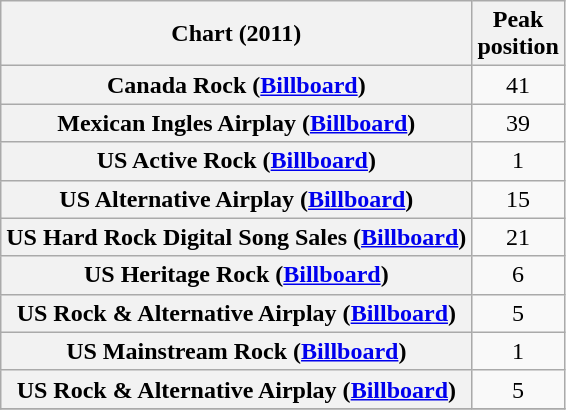<table class="wikitable sortable plainrowheaders" style="text-align:center">
<tr>
<th scope="col">Chart (2011)</th>
<th scope="col">Peak<br>position</th>
</tr>
<tr>
<th scope="row">Canada Rock (<a href='#'>Billboard</a>)</th>
<td style="text-align:center;">41</td>
</tr>
<tr>
<th scope="row">Mexican Ingles Airplay (<a href='#'>Billboard</a>)</th>
<td style="text-align:center;">39</td>
</tr>
<tr>
<th scope="row">US Active Rock (<a href='#'>Billboard</a>)</th>
<td style="text-align:center;">1</td>
</tr>
<tr>
<th scope="row">US Alternative Airplay (<a href='#'>Billboard</a>)</th>
<td style="text-align:center;">15</td>
</tr>
<tr>
<th scope="row">US Hard Rock Digital Song Sales (<a href='#'>Billboard</a>)</th>
<td style="text-align:center;">21</td>
</tr>
<tr>
<th scope="row">US Heritage Rock (<a href='#'>Billboard</a>)</th>
<td style="text-align:center;">6</td>
</tr>
<tr>
<th scope="row">US Rock & Alternative Airplay (<a href='#'>Billboard</a>)</th>
<td style="text-align:center;">5</td>
</tr>
<tr>
<th scope="row">US Mainstream Rock (<a href='#'>Billboard</a>)</th>
<td style="text-align:center;">1</td>
</tr>
<tr>
<th scope="row">US Rock & Alternative Airplay (<a href='#'>Billboard</a>)</th>
<td style="text-align:center;">5</td>
</tr>
<tr>
</tr>
</table>
